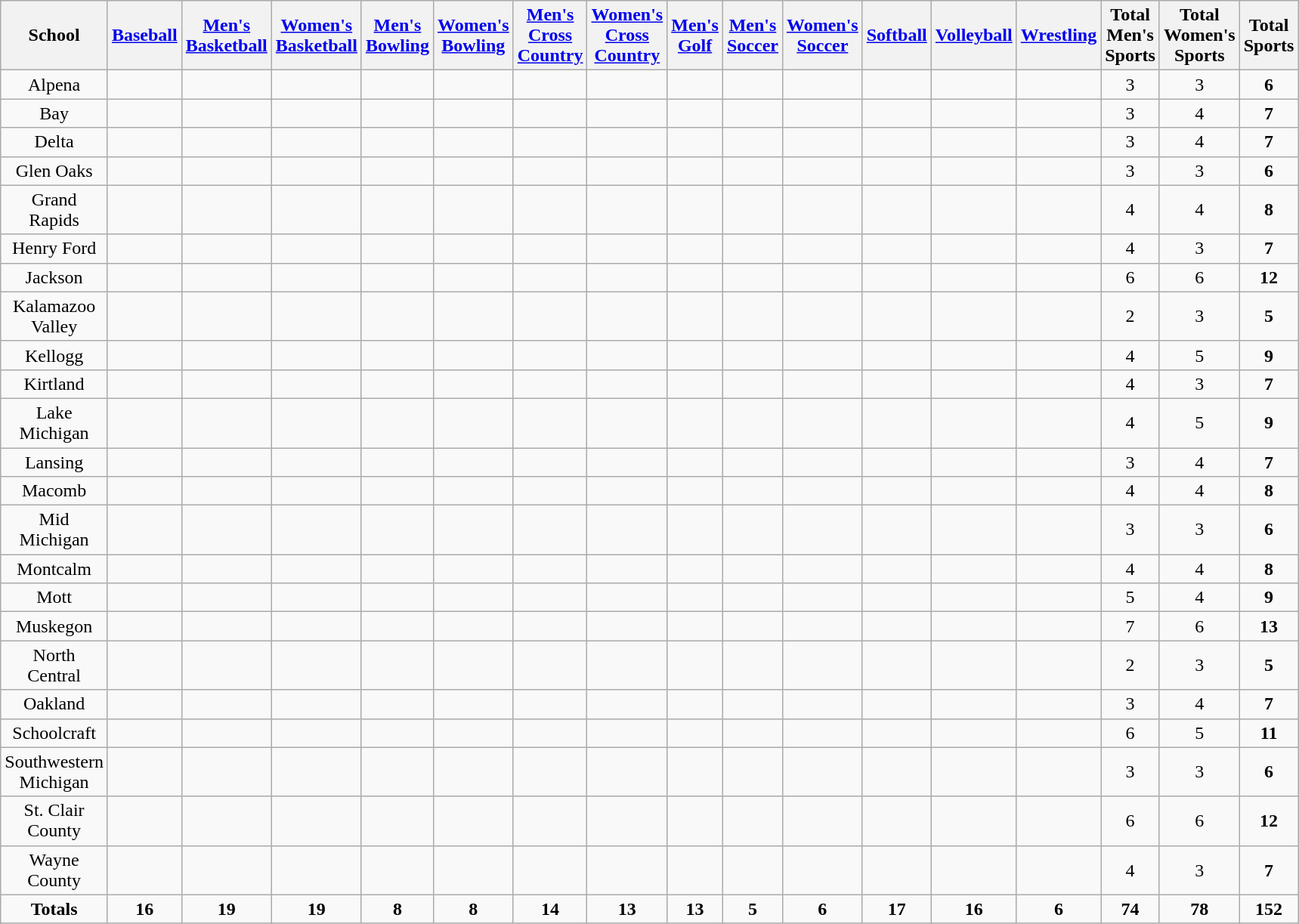<table class="wikitable" style="text-align:center; width:80%;">
<tr style="text-align:center">
<th>School</th>
<th><a href='#'>Baseball</a></th>
<th><a href='#'>Men's<br>Basketball</a></th>
<th><a href='#'>Women's<br>Basketball</a></th>
<th><a href='#'>Men's<br>Bowling</a></th>
<th><a href='#'>Women's<br>Bowling</a></th>
<th><a href='#'>Men's<br>Cross Country</a></th>
<th><a href='#'>Women's<br>Cross Country</a></th>
<th><a href='#'>Men's<br>Golf</a></th>
<th><a href='#'>Men's<br>Soccer</a></th>
<th><a href='#'>Women's<br>Soccer</a></th>
<th><a href='#'>Softball</a></th>
<th><a href='#'>Volleyball</a></th>
<th><a href='#'>Wrestling</a></th>
<th>Total Men's<br>Sports</th>
<th>Total Women's<br>Sports</th>
<th>Total<br>Sports</th>
</tr>
<tr style="text-align:center">
<td>Alpena</td>
<td></td>
<td></td>
<td></td>
<td></td>
<td></td>
<td></td>
<td></td>
<td></td>
<td></td>
<td></td>
<td></td>
<td></td>
<td></td>
<td>3</td>
<td>3</td>
<td><strong>6</strong></td>
</tr>
<tr style="text-align:center">
<td>Bay</td>
<td></td>
<td></td>
<td></td>
<td></td>
<td></td>
<td></td>
<td></td>
<td></td>
<td></td>
<td></td>
<td></td>
<td></td>
<td></td>
<td>3</td>
<td>4</td>
<td><strong>7</strong></td>
</tr>
<tr style="text-align:center">
<td>Delta</td>
<td></td>
<td></td>
<td></td>
<td></td>
<td></td>
<td></td>
<td></td>
<td></td>
<td></td>
<td></td>
<td></td>
<td></td>
<td></td>
<td>3</td>
<td>4</td>
<td><strong>7</strong></td>
</tr>
<tr style="text-align:center">
<td>Glen Oaks</td>
<td></td>
<td></td>
<td></td>
<td></td>
<td></td>
<td></td>
<td></td>
<td></td>
<td></td>
<td></td>
<td></td>
<td></td>
<td></td>
<td>3</td>
<td>3</td>
<td><strong>6</strong></td>
</tr>
<tr style="text-align:center">
<td>Grand Rapids</td>
<td></td>
<td></td>
<td></td>
<td></td>
<td></td>
<td></td>
<td></td>
<td></td>
<td></td>
<td></td>
<td></td>
<td></td>
<td></td>
<td>4</td>
<td>4</td>
<td><strong>8</strong></td>
</tr>
<tr style="text-align:center">
<td>Henry Ford</td>
<td></td>
<td></td>
<td></td>
<td></td>
<td></td>
<td></td>
<td></td>
<td></td>
<td></td>
<td></td>
<td></td>
<td></td>
<td></td>
<td>4</td>
<td>3</td>
<td><strong>7</strong></td>
</tr>
<tr style="text-align:center">
<td>Jackson</td>
<td></td>
<td></td>
<td></td>
<td></td>
<td></td>
<td></td>
<td></td>
<td></td>
<td></td>
<td></td>
<td></td>
<td></td>
<td></td>
<td>6</td>
<td>6</td>
<td><strong>12</strong></td>
</tr>
<tr style="text-align:center">
<td>Kalamazoo Valley</td>
<td></td>
<td></td>
<td></td>
<td></td>
<td></td>
<td></td>
<td></td>
<td></td>
<td></td>
<td></td>
<td></td>
<td></td>
<td></td>
<td>2</td>
<td>3</td>
<td><strong>5</strong></td>
</tr>
<tr style="text-align:center">
<td>Kellogg</td>
<td></td>
<td></td>
<td></td>
<td></td>
<td></td>
<td></td>
<td></td>
<td></td>
<td></td>
<td></td>
<td></td>
<td></td>
<td></td>
<td>4</td>
<td>5</td>
<td><strong>9</strong></td>
</tr>
<tr style="text-align:center">
<td>Kirtland</td>
<td></td>
<td></td>
<td></td>
<td></td>
<td></td>
<td></td>
<td></td>
<td></td>
<td></td>
<td></td>
<td></td>
<td></td>
<td></td>
<td>4</td>
<td>3</td>
<td><strong>7</strong></td>
</tr>
<tr>
<td>Lake Michigan</td>
<td></td>
<td></td>
<td></td>
<td></td>
<td></td>
<td></td>
<td></td>
<td></td>
<td></td>
<td></td>
<td></td>
<td></td>
<td></td>
<td>4</td>
<td>5</td>
<td><strong>9</strong></td>
</tr>
<tr>
<td>Lansing</td>
<td></td>
<td></td>
<td></td>
<td></td>
<td></td>
<td></td>
<td></td>
<td></td>
<td></td>
<td></td>
<td></td>
<td></td>
<td></td>
<td>3</td>
<td>4</td>
<td><strong>7</strong></td>
</tr>
<tr>
<td>Macomb</td>
<td></td>
<td></td>
<td></td>
<td></td>
<td></td>
<td></td>
<td></td>
<td></td>
<td></td>
<td></td>
<td></td>
<td></td>
<td></td>
<td>4</td>
<td>4</td>
<td><strong>8</strong></td>
</tr>
<tr>
<td>Mid Michigan</td>
<td></td>
<td></td>
<td></td>
<td></td>
<td></td>
<td></td>
<td></td>
<td></td>
<td></td>
<td></td>
<td></td>
<td></td>
<td></td>
<td>3</td>
<td>3</td>
<td><strong>6</strong></td>
</tr>
<tr>
<td>Montcalm</td>
<td></td>
<td></td>
<td></td>
<td></td>
<td></td>
<td></td>
<td></td>
<td></td>
<td></td>
<td></td>
<td></td>
<td></td>
<td></td>
<td>4</td>
<td>4</td>
<td><strong>8</strong></td>
</tr>
<tr>
<td>Mott</td>
<td></td>
<td></td>
<td></td>
<td></td>
<td></td>
<td></td>
<td></td>
<td></td>
<td></td>
<td></td>
<td></td>
<td></td>
<td></td>
<td>5</td>
<td>4</td>
<td><strong>9</strong></td>
</tr>
<tr>
<td>Muskegon</td>
<td></td>
<td></td>
<td></td>
<td></td>
<td></td>
<td></td>
<td></td>
<td></td>
<td></td>
<td></td>
<td></td>
<td></td>
<td></td>
<td>7</td>
<td>6</td>
<td><strong>13</strong></td>
</tr>
<tr>
<td>North Central</td>
<td></td>
<td></td>
<td></td>
<td></td>
<td></td>
<td></td>
<td></td>
<td></td>
<td></td>
<td></td>
<td></td>
<td></td>
<td></td>
<td>2</td>
<td>3</td>
<td><strong>5</strong></td>
</tr>
<tr>
<td>Oakland</td>
<td></td>
<td></td>
<td></td>
<td></td>
<td></td>
<td></td>
<td></td>
<td></td>
<td></td>
<td></td>
<td></td>
<td></td>
<td></td>
<td>3</td>
<td>4</td>
<td><strong>7</strong></td>
</tr>
<tr>
<td>Schoolcraft</td>
<td></td>
<td></td>
<td></td>
<td></td>
<td></td>
<td></td>
<td></td>
<td></td>
<td></td>
<td></td>
<td></td>
<td></td>
<td></td>
<td>6</td>
<td>5</td>
<td><strong>11</strong></td>
</tr>
<tr>
<td>Southwestern Michigan</td>
<td></td>
<td></td>
<td></td>
<td></td>
<td></td>
<td></td>
<td></td>
<td></td>
<td></td>
<td></td>
<td></td>
<td></td>
<td></td>
<td>3</td>
<td>3</td>
<td><strong>6</strong></td>
</tr>
<tr>
<td>St. Clair County</td>
<td></td>
<td></td>
<td></td>
<td></td>
<td></td>
<td></td>
<td></td>
<td></td>
<td></td>
<td></td>
<td></td>
<td></td>
<td></td>
<td>6</td>
<td>6</td>
<td><strong>12</strong></td>
</tr>
<tr>
<td>Wayne County</td>
<td></td>
<td></td>
<td></td>
<td></td>
<td></td>
<td></td>
<td></td>
<td></td>
<td></td>
<td></td>
<td></td>
<td></td>
<td></td>
<td>4</td>
<td>3</td>
<td><strong>7</strong></td>
</tr>
<tr style="text-align:center">
<td><strong>Totals</strong></td>
<td><strong>16</strong></td>
<td><strong>19</strong></td>
<td><strong>19</strong></td>
<td><strong>8</strong></td>
<td><strong>8</strong></td>
<td><strong>14</strong></td>
<td><strong>13</strong></td>
<td><strong>13</strong></td>
<td><strong>5</strong></td>
<td><strong>6</strong></td>
<td><strong>17</strong></td>
<td><strong>16</strong></td>
<td><strong>6</strong></td>
<td><strong>74</strong></td>
<td><strong>78</strong></td>
<td><strong>152</strong></td>
</tr>
</table>
